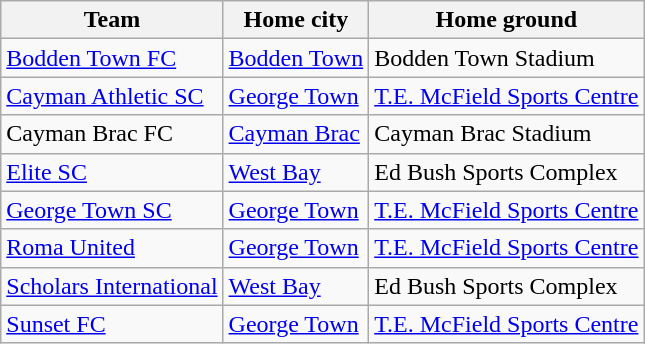<table class="wikitable sortable">
<tr>
<th>Team</th>
<th>Home city</th>
<th>Home ground</th>
</tr>
<tr>
<td><a href='#'>Bodden Town FC</a></td>
<td><a href='#'>Bodden Town</a></td>
<td>Bodden Town Stadium</td>
</tr>
<tr>
<td><a href='#'>Cayman Athletic SC</a></td>
<td><a href='#'>George Town</a></td>
<td><a href='#'>T.E. McField Sports Centre</a></td>
</tr>
<tr>
<td>Cayman Brac FC</td>
<td><a href='#'>Cayman Brac</a></td>
<td>Cayman Brac Stadium</td>
</tr>
<tr>
<td><a href='#'>Elite SC</a></td>
<td><a href='#'>West Bay</a></td>
<td>Ed Bush Sports Complex</td>
</tr>
<tr>
<td><a href='#'>George Town SC</a></td>
<td><a href='#'>George Town</a></td>
<td><a href='#'>T.E. McField Sports Centre</a></td>
</tr>
<tr>
<td><a href='#'>Roma United</a></td>
<td><a href='#'>George Town</a></td>
<td><a href='#'>T.E. McField Sports Centre</a></td>
</tr>
<tr>
<td><a href='#'>Scholars International</a></td>
<td><a href='#'>West Bay</a></td>
<td>Ed Bush Sports Complex</td>
</tr>
<tr>
<td><a href='#'>Sunset FC</a></td>
<td><a href='#'>George Town</a></td>
<td><a href='#'>T.E. McField Sports Centre</a></td>
</tr>
</table>
